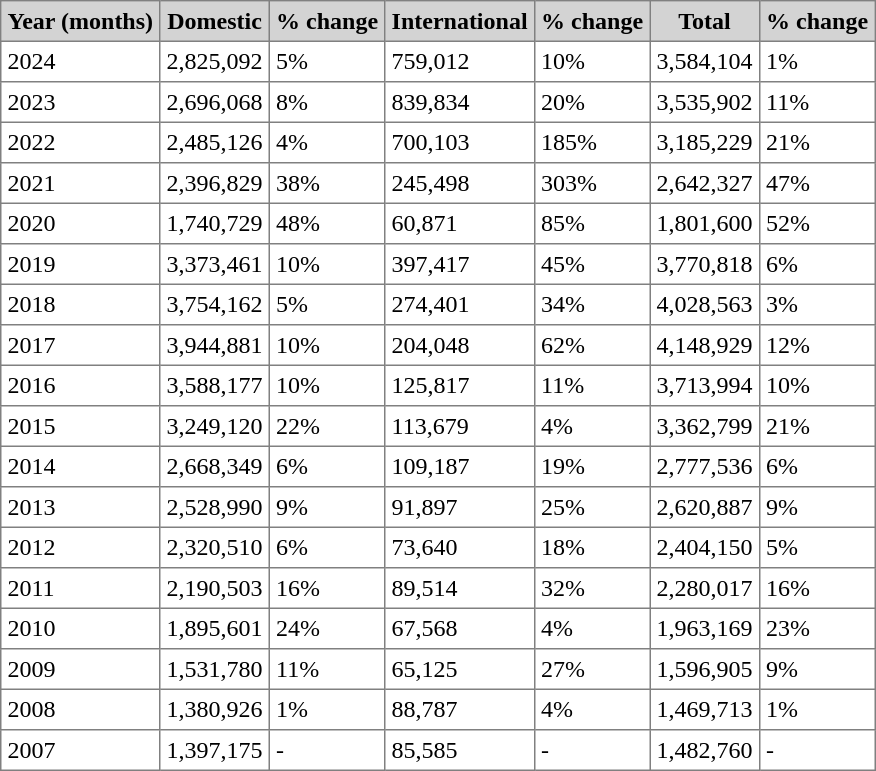<table class="toccolours" border="1" cellpadding="4" style="border-collapse:collapse">
<tr bgcolor=lightgrey>
<th>Year (months)</th>
<th>Domestic</th>
<th>% change</th>
<th>International</th>
<th>% change</th>
<th>Total</th>
<th>% change</th>
</tr>
<tr>
<td>2024</td>
<td>2,825,092</td>
<td> 5%</td>
<td>759,012</td>
<td> 10%</td>
<td>3,584,104</td>
<td> 1%</td>
</tr>
<tr>
<td>2023</td>
<td>2,696,068</td>
<td> 8%</td>
<td>839,834</td>
<td> 20%</td>
<td>3,535,902</td>
<td> 11%</td>
</tr>
<tr>
<td>2022</td>
<td>2,485,126</td>
<td> 4%</td>
<td>700,103</td>
<td> 185%</td>
<td>3,185,229</td>
<td> 21%</td>
</tr>
<tr>
<td>2021</td>
<td>2,396,829</td>
<td> 38%</td>
<td>245,498</td>
<td> 303%</td>
<td>2,642,327</td>
<td> 47%</td>
</tr>
<tr>
<td>2020</td>
<td>1,740,729</td>
<td> 48%</td>
<td>60,871</td>
<td> 85%</td>
<td>1,801,600</td>
<td> 52%</td>
</tr>
<tr>
<td>2019</td>
<td>3,373,461</td>
<td> 10%</td>
<td>397,417</td>
<td> 45%</td>
<td>3,770,818</td>
<td> 6%</td>
</tr>
<tr>
<td>2018</td>
<td>3,754,162</td>
<td> 5%</td>
<td>274,401</td>
<td> 34%</td>
<td>4,028,563</td>
<td> 3%</td>
</tr>
<tr>
<td>2017</td>
<td>3,944,881</td>
<td> 10%</td>
<td>204,048</td>
<td> 62%</td>
<td>4,148,929</td>
<td> 12%</td>
</tr>
<tr>
<td>2016</td>
<td>3,588,177</td>
<td> 10%</td>
<td>125,817</td>
<td> 11%</td>
<td>3,713,994</td>
<td> 10%</td>
</tr>
<tr>
<td>2015</td>
<td>3,249,120</td>
<td> 22%</td>
<td>113,679</td>
<td> 4%</td>
<td>3,362,799</td>
<td> 21%</td>
</tr>
<tr>
<td>2014</td>
<td>2,668,349</td>
<td> 6%</td>
<td>109,187</td>
<td> 19%</td>
<td>2,777,536</td>
<td> 6%</td>
</tr>
<tr>
<td>2013</td>
<td>2,528,990</td>
<td> 9%</td>
<td>91,897</td>
<td> 25%</td>
<td>2,620,887</td>
<td> 9%</td>
</tr>
<tr>
<td>2012</td>
<td>2,320,510</td>
<td> 6%</td>
<td>73,640</td>
<td> 18%</td>
<td>2,404,150</td>
<td> 5%</td>
</tr>
<tr>
<td>2011</td>
<td>2,190,503</td>
<td> 16%</td>
<td>89,514</td>
<td> 32%</td>
<td>2,280,017</td>
<td> 16%</td>
</tr>
<tr>
<td>2010</td>
<td>1,895,601</td>
<td> 24%</td>
<td>67,568</td>
<td> 4%</td>
<td>1,963,169</td>
<td> 23%</td>
</tr>
<tr>
<td>2009</td>
<td>1,531,780</td>
<td> 11%</td>
<td>65,125</td>
<td> 27%</td>
<td>1,596,905</td>
<td> 9%</td>
</tr>
<tr>
<td>2008</td>
<td>1,380,926</td>
<td> 1%</td>
<td>88,787</td>
<td> 4%</td>
<td>1,469,713</td>
<td> 1%</td>
</tr>
<tr>
<td>2007</td>
<td>1,397,175</td>
<td>-</td>
<td>85,585</td>
<td>-</td>
<td>1,482,760</td>
<td>-</td>
</tr>
</table>
